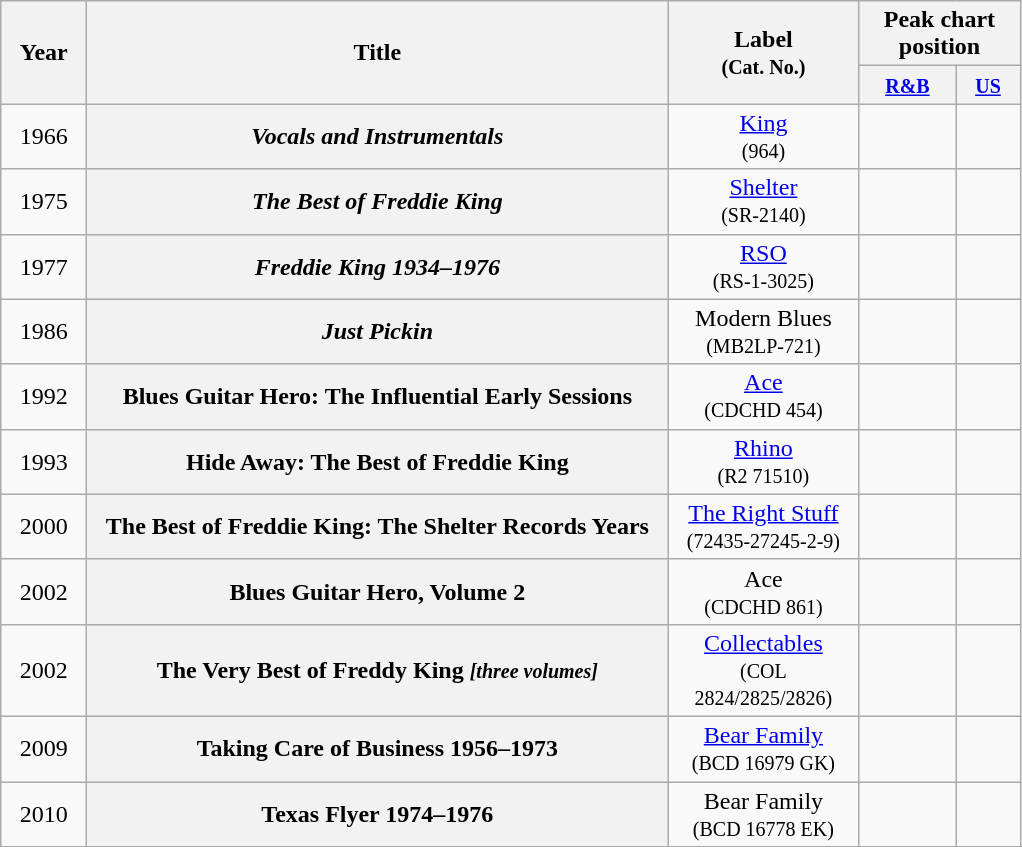<table class="wikitable plainrowheaders" style="text-align:center;">
<tr>
<th scope="col" width="50" rowspan="2">Year</th>
<th scope="col" width="380" rowspan="2">Title</th>
<th scope="col" width="120" rowspan="2">Label<br><small>(Cat. No.)</small></th>
<th scope="col" width="100" colspan="2">Peak chart<br>position</th>
</tr>
<tr>
<th><small><a href='#'>R&B</a></small></th>
<th><small><a href='#'>US</a></small></th>
</tr>
<tr>
<td>1966</td>
<th scope="row"><em>Vocals and Instrumentals</em></th>
<td><a href='#'>King</a> <br><small>(964)</small></td>
<td></td>
<td></td>
</tr>
<tr>
<td>1975</td>
<th scope="row"><em>The Best of Freddie King</em></th>
<td><a href='#'>Shelter</a> <br><small>(SR-2140)</small></td>
<td></td>
<td></td>
</tr>
<tr>
<td>1977</td>
<th scope="row"><em>Freddie King 1934–1976</em></th>
<td><a href='#'>RSO</a> <br><small>(RS-1-3025)</small></td>
<td></td>
<td></td>
</tr>
<tr>
<td>1986</td>
<th scope="row"><em>Just Pickin<strong></th>
<td>Modern Blues <br><small>(MB2LP-721)</small></td>
<td></td>
<td></td>
</tr>
<tr>
<td>1992</td>
<th scope="row"></em>Blues Guitar Hero: The Influential Early Sessions<em></th>
<td><a href='#'>Ace</a> <br><small>(CDCHD 454)</small></td>
<td></td>
<td></td>
</tr>
<tr>
<td>1993</td>
<th scope="row"></em>Hide Away: The Best of Freddie King<em></th>
<td><a href='#'>Rhino</a> <br><small>(R2 71510)</small></td>
<td></td>
<td></td>
</tr>
<tr>
<td>2000</td>
<th scope="row"></em>The Best of Freddie King: The Shelter Records Years<em></th>
<td><a href='#'>The Right Stuff</a> <br><small>(72435-27245-2-9)</small></td>
<td></td>
<td></td>
</tr>
<tr>
<td>2002</td>
<th scope="row"></em>Blues Guitar Hero, Volume 2<em></th>
<td>Ace <br><small>(CDCHD 861)</small></td>
<td></td>
<td></td>
</tr>
<tr>
<td>2002</td>
<th scope="row"></em>The Very Best of Freddy King<em> <small>[three volumes]</small></th>
<td><a href='#'>Collectables</a> <br><small>(COL 2824/2825/2826)</small></td>
<td></td>
<td></td>
</tr>
<tr>
<td>2009</td>
<th scope="row"></em>Taking Care of Business 1956–1973<em></th>
<td><a href='#'>Bear Family</a> <br><small>(BCD 16979 GK)</small></td>
<td></td>
<td></td>
</tr>
<tr>
<td>2010</td>
<th scope="row"></em>Texas Flyer 1974–1976<em></th>
<td>Bear Family <br><small>(BCD 16778 EK)</small></td>
<td></td>
<td></td>
</tr>
<tr>
</tr>
</table>
